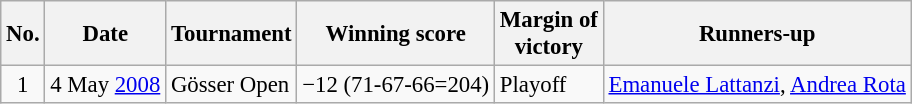<table class="wikitable" style="font-size:95%;">
<tr>
<th>No.</th>
<th>Date</th>
<th>Tournament</th>
<th>Winning score</th>
<th>Margin of<br>victory</th>
<th>Runners-up</th>
</tr>
<tr>
<td align=center>1</td>
<td align=right>4 May <a href='#'>2008</a></td>
<td>Gösser Open</td>
<td>−12 (71-67-66=204)</td>
<td>Playoff</td>
<td> <a href='#'>Emanuele Lattanzi</a>,  <a href='#'>Andrea Rota</a></td>
</tr>
</table>
